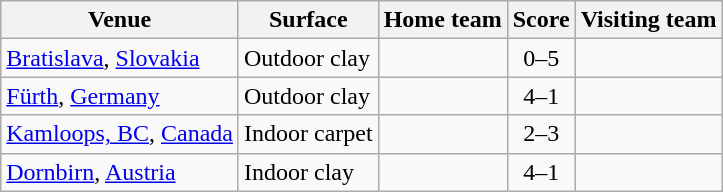<table class=wikitable style="border:1px solid #AAAAAA;">
<tr>
<th>Venue</th>
<th>Surface</th>
<th>Home team</th>
<th>Score</th>
<th>Visiting team</th>
</tr>
<tr>
<td><a href='#'>Bratislava</a>, <a href='#'>Slovakia</a></td>
<td>Outdoor clay</td>
<td></td>
<td align="center">0–5</td>
<td><strong></strong></td>
</tr>
<tr>
<td><a href='#'>Fürth</a>, <a href='#'>Germany</a></td>
<td>Outdoor clay</td>
<td><strong></strong></td>
<td align="center">4–1</td>
<td></td>
</tr>
<tr>
<td><a href='#'>Kamloops, BC</a>, <a href='#'>Canada</a></td>
<td>Indoor carpet</td>
<td></td>
<td align="center">2–3</td>
<td><strong></strong></td>
</tr>
<tr>
<td><a href='#'>Dornbirn</a>, <a href='#'>Austria</a></td>
<td>Indoor clay</td>
<td><strong></strong></td>
<td align="center">4–1</td>
<td></td>
</tr>
</table>
